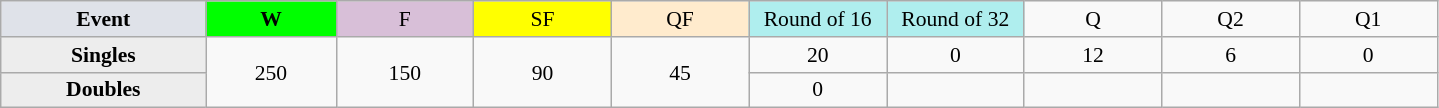<table class=wikitable style=font-size:90%;text-align:center>
<tr>
<td style="width:130px; background:#dfe2e9;"><strong>Event</strong></td>
<td style="width:80px; background:lime;"><strong>W</strong></td>
<td style="width:85px; background:thistle;">F</td>
<td style="width:85px; background:#ff0;">SF</td>
<td style="width:85px; background:#ffebcd;">QF</td>
<td style="width:85px; background:#afeeee;">Round of 16</td>
<td style="width:85px; background:#afeeee;">Round of 32</td>
<td width=85>Q</td>
<td width=85>Q2</td>
<td width=85>Q1</td>
</tr>
<tr>
<th style="background:#ededed;">Singles</th>
<td rowspan=2>250</td>
<td rowspan=2>150</td>
<td rowspan=2>90</td>
<td rowspan=2>45</td>
<td>20</td>
<td>0</td>
<td>12</td>
<td>6</td>
<td>0</td>
</tr>
<tr>
<th style="background:#ededed;">Doubles</th>
<td>0</td>
<td></td>
<td></td>
<td></td>
<td></td>
</tr>
</table>
